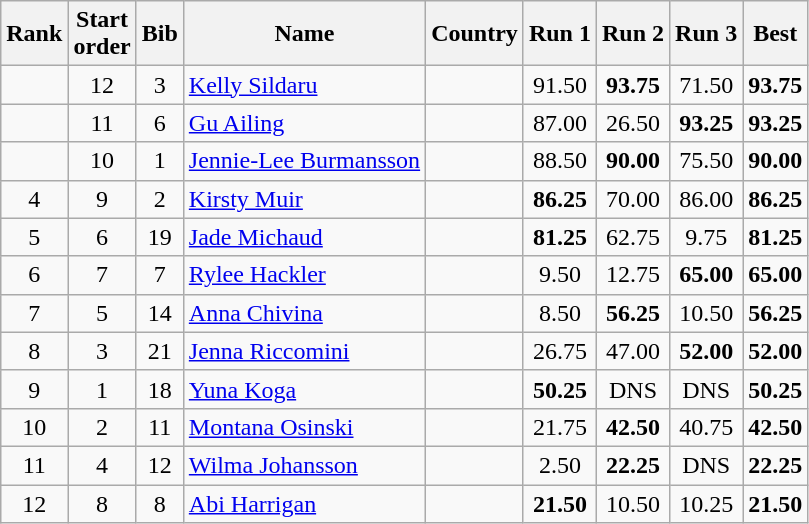<table class="wikitable sortable" style="text-align:center">
<tr>
<th>Rank</th>
<th>Start<br>order</th>
<th>Bib</th>
<th>Name</th>
<th>Country</th>
<th>Run 1</th>
<th>Run 2</th>
<th>Run 3</th>
<th>Best</th>
</tr>
<tr>
<td></td>
<td>12</td>
<td>3</td>
<td align=left><a href='#'>Kelly Sildaru</a></td>
<td align=left></td>
<td>91.50</td>
<td><strong>93.75</strong></td>
<td>71.50</td>
<td><strong>93.75</strong></td>
</tr>
<tr>
<td></td>
<td>11</td>
<td>6</td>
<td align=left><a href='#'>Gu Ailing</a></td>
<td align=left></td>
<td>87.00</td>
<td>26.50</td>
<td><strong>93.25</strong></td>
<td><strong>93.25</strong></td>
</tr>
<tr>
<td></td>
<td>10</td>
<td>1</td>
<td align=left><a href='#'>Jennie-Lee Burmansson</a></td>
<td align=left></td>
<td>88.50</td>
<td><strong>90.00</strong></td>
<td>75.50</td>
<td><strong>90.00</strong></td>
</tr>
<tr>
<td>4</td>
<td>9</td>
<td>2</td>
<td align=left><a href='#'>Kirsty Muir</a></td>
<td align=left></td>
<td><strong>86.25</strong></td>
<td>70.00</td>
<td>86.00</td>
<td><strong>86.25</strong></td>
</tr>
<tr>
<td>5</td>
<td>6</td>
<td>19</td>
<td align=left><a href='#'>Jade Michaud</a></td>
<td align=left></td>
<td><strong>81.25</strong></td>
<td>62.75</td>
<td>9.75</td>
<td><strong>81.25</strong></td>
</tr>
<tr>
<td>6</td>
<td>7</td>
<td>7</td>
<td align=left><a href='#'>Rylee Hackler</a></td>
<td align=left></td>
<td>9.50</td>
<td>12.75</td>
<td><strong>65.00</strong></td>
<td><strong>65.00</strong></td>
</tr>
<tr>
<td>7</td>
<td>5</td>
<td>14</td>
<td align=left><a href='#'>Anna Chivina</a></td>
<td align=left></td>
<td>8.50</td>
<td><strong>56.25</strong></td>
<td>10.50</td>
<td><strong>56.25</strong></td>
</tr>
<tr>
<td>8</td>
<td>3</td>
<td>21</td>
<td align=left><a href='#'>Jenna Riccomini</a></td>
<td align=left></td>
<td>26.75</td>
<td>47.00</td>
<td><strong>52.00</strong></td>
<td><strong>52.00</strong></td>
</tr>
<tr>
<td>9</td>
<td>1</td>
<td>18</td>
<td align=left><a href='#'>Yuna Koga</a></td>
<td align=left></td>
<td><strong>50.25</strong></td>
<td>DNS</td>
<td>DNS</td>
<td><strong>50.25</strong></td>
</tr>
<tr>
<td>10</td>
<td>2</td>
<td>11</td>
<td align=left><a href='#'>Montana Osinski</a></td>
<td align=left></td>
<td>21.75</td>
<td><strong>42.50</strong></td>
<td>40.75</td>
<td><strong>42.50</strong></td>
</tr>
<tr>
<td>11</td>
<td>4</td>
<td>12</td>
<td align=left><a href='#'>Wilma Johansson</a></td>
<td align=left></td>
<td>2.50</td>
<td><strong>22.25</strong></td>
<td>DNS</td>
<td><strong>22.25</strong></td>
</tr>
<tr>
<td>12</td>
<td>8</td>
<td>8</td>
<td align=left><a href='#'>Abi Harrigan</a></td>
<td align=left></td>
<td><strong>21.50</strong></td>
<td>10.50</td>
<td>10.25</td>
<td><strong>21.50</strong></td>
</tr>
</table>
